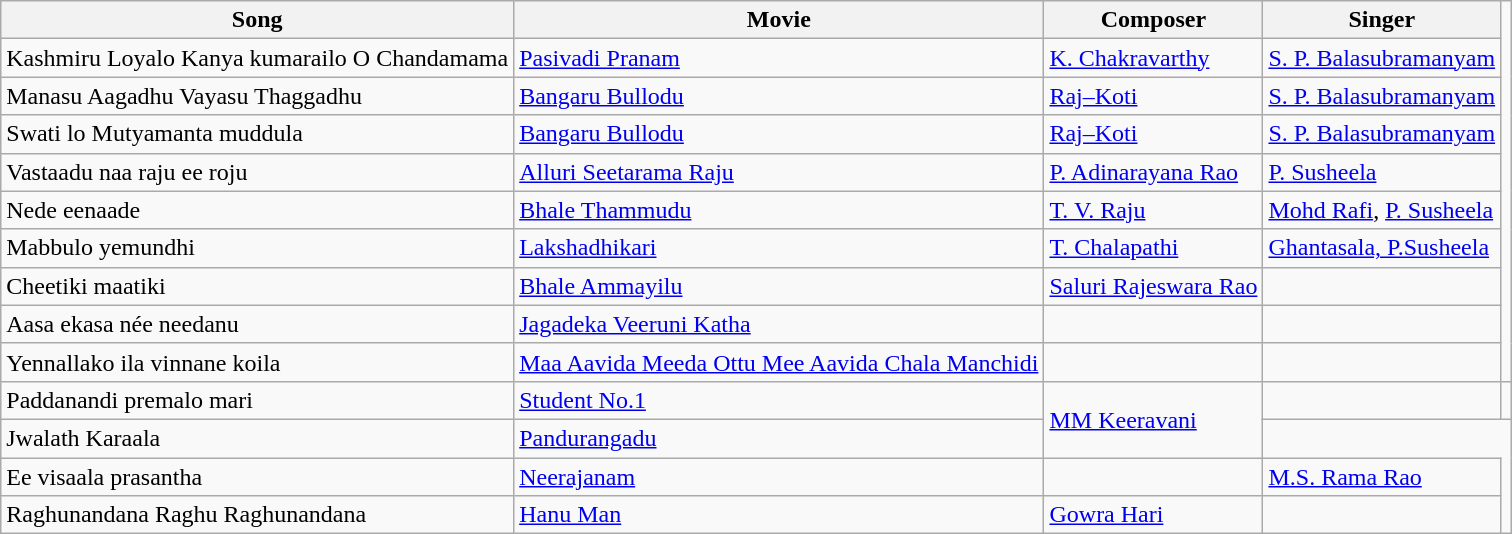<table class="wikitable">
<tr>
<th>Song</th>
<th>Movie</th>
<th>Composer</th>
<th>Singer</th>
</tr>
<tr>
<td>Kashmiru Loyalo Kanya kumarailo O Chandamama</td>
<td><a href='#'>Pasivadi Pranam</a></td>
<td><a href='#'>K. Chakravarthy</a></td>
<td><a href='#'>S. P. Balasubramanyam</a></td>
</tr>
<tr>
<td>Manasu Aagadhu Vayasu Thaggadhu</td>
<td><a href='#'>Bangaru Bullodu</a></td>
<td><a href='#'>Raj–Koti</a></td>
<td><a href='#'>S. P. Balasubramanyam</a></td>
</tr>
<tr>
<td>Swati lo Mutyamanta muddula</td>
<td><a href='#'>Bangaru Bullodu</a></td>
<td><a href='#'>Raj–Koti</a></td>
<td><a href='#'>S. P. Balasubramanyam</a></td>
</tr>
<tr>
<td>Vastaadu naa raju ee roju</td>
<td><a href='#'>Alluri Seetarama Raju</a></td>
<td><a href='#'>P. Adinarayana Rao</a></td>
<td><a href='#'>P. Susheela</a></td>
</tr>
<tr>
<td>Nede eenaade</td>
<td><a href='#'>Bhale Thammudu</a></td>
<td><a href='#'>T. V. Raju</a></td>
<td><a href='#'>Mohd Rafi</a>, <a href='#'>P. Susheela</a></td>
</tr>
<tr>
<td>Mabbulo yemundhi</td>
<td><a href='#'>Lakshadhikari</a></td>
<td><a href='#'>T. Chalapathi</a></td>
<td><a href='#'>Ghantasala, P.Susheela</a></td>
</tr>
<tr>
<td>Cheetiki maatiki</td>
<td><a href='#'>Bhale Ammayilu</a></td>
<td><a href='#'>Saluri Rajeswara Rao</a></td>
<td></td>
</tr>
<tr>
<td>Aasa ekasa née needanu</td>
<td><a href='#'>Jagadeka Veeruni Katha</a></td>
<td></td>
<td></td>
</tr>
<tr>
<td>Yennallako ila vinnane koila</td>
<td><a href='#'>Maa Aavida Meeda Ottu Mee Aavida Chala Manchidi</a></td>
<td></td>
<td></td>
</tr>
<tr>
<td>Paddanandi premalo mari</td>
<td><a href='#'>Student No.1</a></td>
<td rowspan=2><a href='#'>MM Keeravani</a></td>
<td></td>
<td></td>
</tr>
<tr>
<td>Jwalath Karaala</td>
<td><a href='#'>Pandurangadu</a></td>
</tr>
<tr>
<td>Ee visaala prasantha</td>
<td><a href='#'>Neerajanam</a></td>
<td></td>
<td><a href='#'>M.S. Rama Rao</a></td>
</tr>
<tr>
<td>Raghunandana Raghu Raghunandana</td>
<td><a href='#'>Hanu Man</a></td>
<td><a href='#'>Gowra Hari</a></td>
<td></td>
</tr>
</table>
